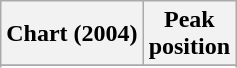<table class="wikitable sortable plainrowheaders" style="text-align:center">
<tr>
<th scope="col">Chart (2004)</th>
<th scope="col">Peak<br> position</th>
</tr>
<tr>
</tr>
<tr>
</tr>
<tr>
</tr>
</table>
